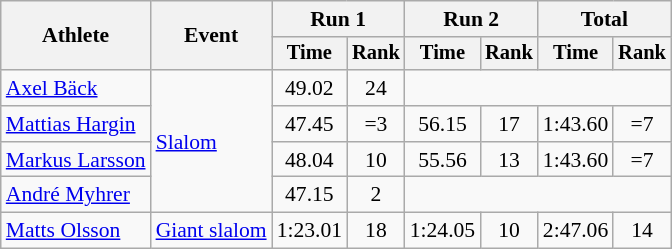<table class="wikitable" style="font-size:90%">
<tr>
<th rowspan=2>Athlete</th>
<th rowspan=2>Event</th>
<th colspan=2>Run 1</th>
<th colspan=2>Run 2</th>
<th colspan=2>Total</th>
</tr>
<tr style="font-size:95%">
<th>Time</th>
<th>Rank</th>
<th>Time</th>
<th>Rank</th>
<th>Time</th>
<th>Rank</th>
</tr>
<tr align=center>
<td align="left"><a href='#'>Axel Bäck</a></td>
<td align="left" rowspan=4><a href='#'>Slalom</a></td>
<td>49.02</td>
<td>24</td>
<td colspan=4></td>
</tr>
<tr align=center>
<td align="left"><a href='#'>Mattias Hargin</a></td>
<td>47.45</td>
<td>=3</td>
<td>56.15</td>
<td>17</td>
<td>1:43.60</td>
<td>=7</td>
</tr>
<tr align=center>
<td align="left"><a href='#'>Markus Larsson</a></td>
<td>48.04</td>
<td>10</td>
<td>55.56</td>
<td>13</td>
<td>1:43.60</td>
<td>=7</td>
</tr>
<tr align=center>
<td align="left"><a href='#'>André Myhrer</a></td>
<td>47.15</td>
<td>2</td>
<td colspan=4></td>
</tr>
<tr align=center>
<td align="left"><a href='#'>Matts Olsson</a></td>
<td align="left"><a href='#'>Giant slalom</a></td>
<td>1:23.01</td>
<td>18</td>
<td>1:24.05</td>
<td>10</td>
<td>2:47.06</td>
<td>14</td>
</tr>
</table>
